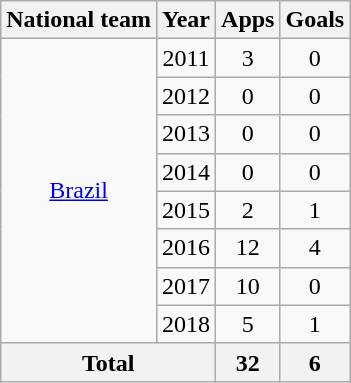<table class="wikitable" style="text-align:center">
<tr>
<th>National team</th>
<th>Year</th>
<th>Apps</th>
<th>Goals</th>
</tr>
<tr>
<td rowspan="8"><a href='#'>Brazil</a></td>
<td>2011</td>
<td>3</td>
<td>0</td>
</tr>
<tr>
<td>2012</td>
<td>0</td>
<td>0</td>
</tr>
<tr>
<td>2013</td>
<td>0</td>
<td>0</td>
</tr>
<tr>
<td>2014</td>
<td>0</td>
<td>0</td>
</tr>
<tr>
<td>2015</td>
<td>2</td>
<td>1</td>
</tr>
<tr>
<td>2016</td>
<td>12</td>
<td>4</td>
</tr>
<tr>
<td>2017</td>
<td>10</td>
<td>0</td>
</tr>
<tr>
<td>2018</td>
<td>5</td>
<td>1</td>
</tr>
<tr>
<th colspan="2">Total</th>
<th>32</th>
<th>6</th>
</tr>
</table>
